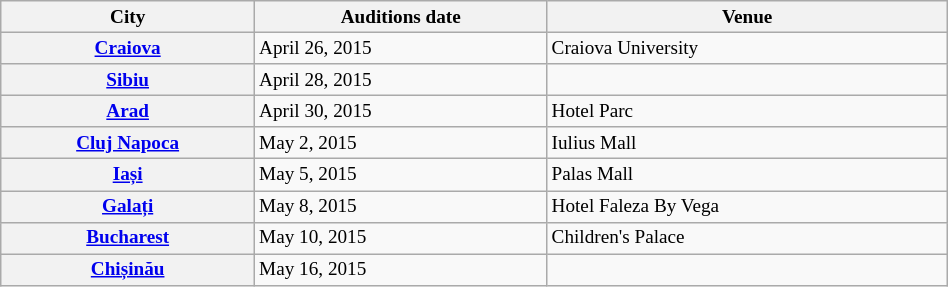<table class="wikitable plainrowheaders" style="font-size:80%; width:50%;">
<tr>
<th scope="col">City</th>
<th scope="col">Auditions date</th>
<th scope="col">Venue</th>
</tr>
<tr>
<th scope="row"><a href='#'>Craiova</a></th>
<td>April 26, 2015</td>
<td>Craiova University</td>
</tr>
<tr>
<th scope="row"><a href='#'>Sibiu</a></th>
<td>April 28, 2015</td>
<td></td>
</tr>
<tr>
<th scope="row"><a href='#'>Arad</a></th>
<td>April 30, 2015</td>
<td>Hotel Parc</td>
</tr>
<tr>
<th scope="row"><a href='#'>Cluj Napoca</a></th>
<td>May 2, 2015</td>
<td>Iulius Mall</td>
</tr>
<tr>
<th scope="row"><a href='#'>Iași</a></th>
<td>May 5, 2015</td>
<td>Palas Mall</td>
</tr>
<tr>
<th scope="row"><a href='#'>Galați</a></th>
<td>May 8, 2015</td>
<td>Hotel Faleza By Vega</td>
</tr>
<tr>
<th scope="row"><a href='#'>Bucharest</a></th>
<td>May 10, 2015</td>
<td>Children's Palace</td>
</tr>
<tr>
<th scope="row"><a href='#'>Chișinău</a></th>
<td>May 16, 2015</td>
<td></td>
</tr>
</table>
